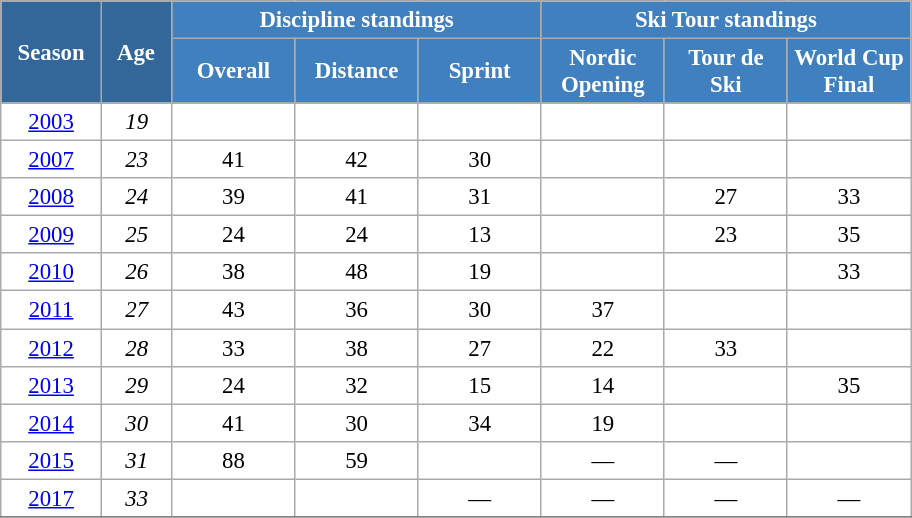<table class="wikitable" style="font-size:95%; text-align:center; border:grey solid 1px; border-collapse:collapse; background:#ffffff;">
<tr>
<th style="background-color:#369; color:white; width:60px;" rowspan="2"> Season </th>
<th style="background-color:#369; color:white; width:40px;" rowspan="2"> Age </th>
<th style="background-color:#4180be; color:white;" colspan="3">Discipline standings</th>
<th style="background-color:#4180be; color:white;" colspan="3">Ski Tour standings</th>
</tr>
<tr>
<th style="background-color:#4180be; color:white; width:75px;">Overall</th>
<th style="background-color:#4180be; color:white; width:75px;">Distance</th>
<th style="background-color:#4180be; color:white; width:75px;">Sprint</th>
<th style="background-color:#4180be; color:white; width:75px;">Nordic<br>Opening</th>
<th style="background-color:#4180be; color:white; width:75px;">Tour de<br>Ski</th>
<th style="background-color:#4180be; color:white; width:75px;">World Cup<br>Final</th>
</tr>
<tr>
<td><a href='#'>2003</a></td>
<td><em>19</em></td>
<td></td>
<td></td>
<td></td>
<td></td>
<td></td>
<td></td>
</tr>
<tr>
<td><a href='#'>2007</a></td>
<td><em>23</em></td>
<td>41</td>
<td>42</td>
<td>30</td>
<td></td>
<td></td>
<td></td>
</tr>
<tr>
<td><a href='#'>2008</a></td>
<td><em>24</em></td>
<td>39</td>
<td>41</td>
<td>31</td>
<td></td>
<td>27</td>
<td>33</td>
</tr>
<tr>
<td><a href='#'>2009</a></td>
<td><em>25</em></td>
<td>24</td>
<td>24</td>
<td>13</td>
<td></td>
<td>23</td>
<td>35</td>
</tr>
<tr>
<td><a href='#'>2010</a></td>
<td><em>26</em></td>
<td>38</td>
<td>48</td>
<td>19</td>
<td></td>
<td></td>
<td>33</td>
</tr>
<tr>
<td><a href='#'>2011</a></td>
<td><em>27</em></td>
<td>43</td>
<td>36</td>
<td>30</td>
<td>37</td>
<td></td>
<td></td>
</tr>
<tr>
<td><a href='#'>2012</a></td>
<td><em>28</em></td>
<td>33</td>
<td>38</td>
<td>27</td>
<td>22</td>
<td>33</td>
<td></td>
</tr>
<tr>
<td><a href='#'>2013</a></td>
<td><em>29</em></td>
<td>24</td>
<td>32</td>
<td>15</td>
<td>14</td>
<td></td>
<td>35</td>
</tr>
<tr>
<td><a href='#'>2014</a></td>
<td><em>30</em></td>
<td>41</td>
<td>30</td>
<td>34</td>
<td>19</td>
<td></td>
<td></td>
</tr>
<tr>
<td><a href='#'>2015</a></td>
<td><em>31</em></td>
<td>88</td>
<td>59</td>
<td></td>
<td>—</td>
<td>—</td>
<td></td>
</tr>
<tr>
<td><a href='#'>2017</a></td>
<td><em>33</em></td>
<td></td>
<td></td>
<td>—</td>
<td>—</td>
<td>—</td>
<td>—</td>
</tr>
<tr>
</tr>
</table>
